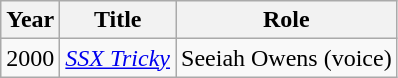<table class="wikitable sortable">
<tr>
<th>Year</th>
<th>Title</th>
<th>Role</th>
</tr>
<tr>
<td>2000</td>
<td><em><a href='#'>SSX Tricky</a></em></td>
<td>Seeiah Owens (voice)</td>
</tr>
</table>
